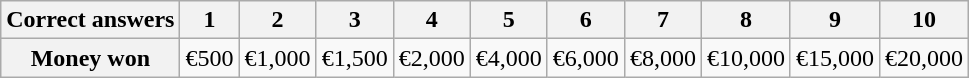<table Class="wikitable" style="text-align: center">
<tr>
<th>Correct answers</th>
<th>1</th>
<th>2</th>
<th>3</th>
<th>4</th>
<th>5</th>
<th>6</th>
<th>7</th>
<th>8</th>
<th>9</th>
<th>10</th>
</tr>
<tr>
<th>Money won</th>
<td>€500</td>
<td>€1,000</td>
<td>€1,500</td>
<td>€2,000</td>
<td>€4,000</td>
<td>€6,000</td>
<td>€8,000</td>
<td>€10,000</td>
<td>€15,000</td>
<td>€20,000</td>
</tr>
</table>
